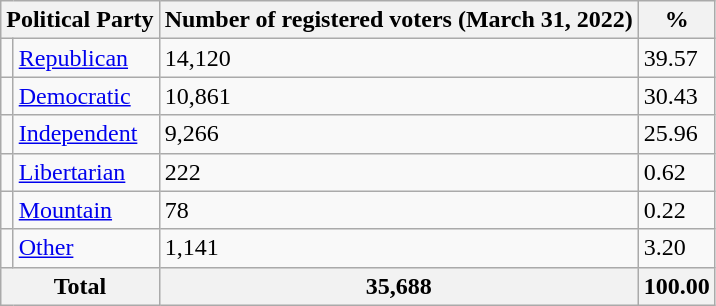<table class="wikitable">
<tr>
<th colspan="2">Political Party</th>
<th>Number of registered voters (March 31, 2022)</th>
<th>%</th>
</tr>
<tr>
<td></td>
<td><a href='#'>Republican</a></td>
<td>14,120</td>
<td>39.57</td>
</tr>
<tr>
<td></td>
<td><a href='#'>Democratic</a></td>
<td>10,861</td>
<td>30.43</td>
</tr>
<tr>
<td></td>
<td><a href='#'>Independent</a></td>
<td>9,266</td>
<td>25.96</td>
</tr>
<tr>
<td></td>
<td><a href='#'>Libertarian</a></td>
<td>222</td>
<td>0.62</td>
</tr>
<tr>
<td></td>
<td><a href='#'>Mountain</a></td>
<td>78</td>
<td>0.22</td>
</tr>
<tr>
<td></td>
<td><a href='#'>Other</a></td>
<td>1,141</td>
<td>3.20</td>
</tr>
<tr>
<th colspan="2">Total</th>
<th>35,688</th>
<th>100.00</th>
</tr>
</table>
